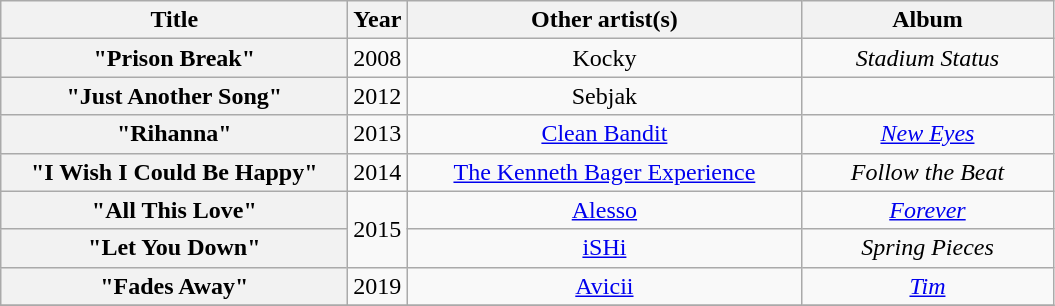<table class="wikitable plainrowheaders" style="text-align:center;">
<tr>
<th scope="col" style="width:14em;">Title</th>
<th scope="col" style="width:1em;">Year</th>
<th scope="col" style="width:16em;">Other artist(s)</th>
<th scope="col" style="width:10em;">Album</th>
</tr>
<tr>
<th scope="row">"Prison Break"</th>
<td>2008</td>
<td>Kocky</td>
<td><em>Stadium Status</em></td>
</tr>
<tr>
<th scope="row">"Just Another Song"</th>
<td>2012</td>
<td>Sebjak</td>
<td></td>
</tr>
<tr>
<th scope="row">"Rihanna"</th>
<td rowspan="1">2013</td>
<td><a href='#'>Clean Bandit</a></td>
<td><em><a href='#'>New Eyes</a></em></td>
</tr>
<tr>
<th scope="row">"I Wish I Could Be Happy"</th>
<td>2014</td>
<td><a href='#'>The Kenneth Bager Experience</a></td>
<td><em>Follow the Beat</em></td>
</tr>
<tr>
<th scope="row">"All This Love"</th>
<td rowspan="2">2015</td>
<td><a href='#'>Alesso</a></td>
<td><em><a href='#'>Forever</a></em></td>
</tr>
<tr>
<th scope="row">"Let You Down"</th>
<td><a href='#'>iSHi</a></td>
<td><em>Spring Pieces</em></td>
</tr>
<tr>
<th scope="row">"Fades Away"</th>
<td>2019</td>
<td><a href='#'>Avicii</a></td>
<td><em><a href='#'>Tim</a></em></td>
</tr>
<tr>
</tr>
</table>
